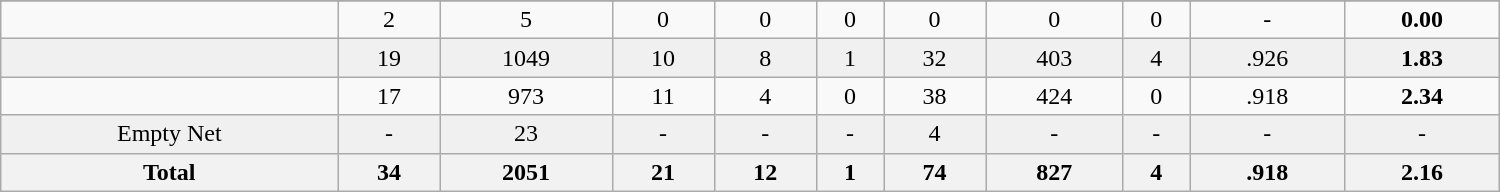<table class="wikitable sortable" width ="1000">
<tr align="center">
</tr>
<tr align="center">
<td></td>
<td>2</td>
<td>5</td>
<td>0</td>
<td>0</td>
<td>0</td>
<td>0</td>
<td>0</td>
<td>0</td>
<td>-</td>
<td><strong>0.00</strong></td>
</tr>
<tr align="center" bgcolor="#f0f0f0">
<td></td>
<td>19</td>
<td>1049</td>
<td>10</td>
<td>8</td>
<td>1</td>
<td>32</td>
<td>403</td>
<td>4</td>
<td>.926</td>
<td><strong>1.83</strong></td>
</tr>
<tr align="center" bgcolor="">
<td></td>
<td>17</td>
<td>973</td>
<td>11</td>
<td>4</td>
<td>0</td>
<td>38</td>
<td>424</td>
<td>0</td>
<td>.918</td>
<td><strong>2.34</strong></td>
</tr>
<tr align="center" bgcolor="#f0f0f0">
<td>Empty Net</td>
<td>-</td>
<td>23</td>
<td>-</td>
<td>-</td>
<td>-</td>
<td>4</td>
<td>-</td>
<td>-</td>
<td>-</td>
<td>-</td>
</tr>
<tr>
<th>Total</th>
<th>34</th>
<th>2051</th>
<th>21</th>
<th>12</th>
<th>1</th>
<th>74</th>
<th>827</th>
<th>4</th>
<th>.918</th>
<th>2.16</th>
</tr>
</table>
